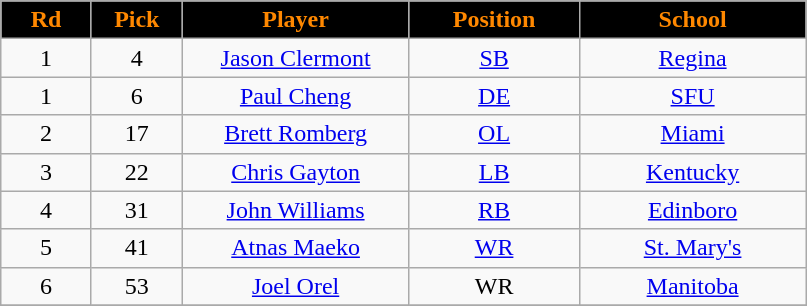<table class="wikitable sortable">
<tr>
<th style="background:black;color:#FF8800;"  width="8%">Rd</th>
<th style="background:black;color:#FF8800;"  width="8%">Pick</th>
<th style="background:black;color:#FF8800;"  width="20%">Player</th>
<th style="background:black;color:#FF8800;"  width="15%">Position</th>
<th style="background:black;color:#FF8800;"  width="20%">School</th>
</tr>
<tr align="center">
<td align=center>1</td>
<td>4</td>
<td><a href='#'>Jason Clermont</a></td>
<td><a href='#'>SB</a></td>
<td><a href='#'>Regina</a></td>
</tr>
<tr align="center">
<td align=center>1</td>
<td>6</td>
<td><a href='#'>Paul Cheng</a></td>
<td><a href='#'>DE</a></td>
<td><a href='#'>SFU</a></td>
</tr>
<tr align="center">
<td align=center>2</td>
<td>17</td>
<td><a href='#'>Brett Romberg</a></td>
<td><a href='#'>OL</a></td>
<td><a href='#'>Miami</a></td>
</tr>
<tr align="center">
<td align=center>3</td>
<td>22</td>
<td><a href='#'>Chris Gayton</a></td>
<td><a href='#'>LB</a></td>
<td><a href='#'>Kentucky</a></td>
</tr>
<tr align="center">
<td align=center>4</td>
<td>31</td>
<td><a href='#'>John Williams</a></td>
<td><a href='#'>RB</a></td>
<td><a href='#'>Edinboro</a></td>
</tr>
<tr align="center">
<td align=center>5</td>
<td>41</td>
<td><a href='#'>Atnas Maeko</a></td>
<td><a href='#'>WR</a></td>
<td><a href='#'>St. Mary's</a></td>
</tr>
<tr align="center">
<td align=center>6</td>
<td>53</td>
<td><a href='#'>Joel Orel</a></td>
<td>WR</td>
<td><a href='#'>Manitoba</a></td>
</tr>
<tr>
</tr>
</table>
